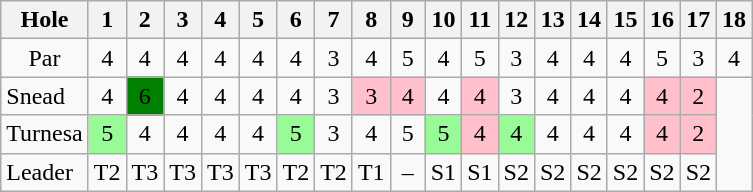<table class="wikitable" style="text-align:center">
<tr>
<th>Hole</th>
<th> 1 </th>
<th> 2 </th>
<th> 3 </th>
<th> 4 </th>
<th> 5 </th>
<th> 6 </th>
<th> 7 </th>
<th> 8 </th>
<th> 9 </th>
<th>10</th>
<th>11</th>
<th>12</th>
<th>13</th>
<th>14</th>
<th>15</th>
<th>16</th>
<th>17</th>
<th>18</th>
</tr>
<tr>
<td>Par</td>
<td>4</td>
<td>4</td>
<td>4</td>
<td>4</td>
<td>4</td>
<td>4</td>
<td>3</td>
<td>4</td>
<td>5</td>
<td>4</td>
<td>5</td>
<td>3</td>
<td>4</td>
<td>4</td>
<td>4</td>
<td>5</td>
<td>3</td>
<td>4</td>
</tr>
<tr>
<td align=left> Snead</td>
<td>4</td>
<td style="background: Green;">6</td>
<td>4</td>
<td>4</td>
<td>4</td>
<td>4</td>
<td>3</td>
<td style="background: Pink;">3</td>
<td style="background: Pink;">4</td>
<td>4</td>
<td style="background: Pink;">4</td>
<td>3</td>
<td>4</td>
<td>4</td>
<td>4</td>
<td style="background: Pink;">4</td>
<td style="background: Pink;">2</td>
<td rowspan=3></td>
</tr>
<tr>
<td align=left> Turnesa</td>
<td style="background: PaleGreen;">5</td>
<td>4</td>
<td>4</td>
<td>4</td>
<td>4</td>
<td style="background: PaleGreen;">5</td>
<td>3</td>
<td>4</td>
<td>5</td>
<td style="background: PaleGreen;">5</td>
<td style="background: Pink;">4</td>
<td style="background: PaleGreen;">4</td>
<td>4</td>
<td>4</td>
<td>4</td>
<td style="background: Pink;">4</td>
<td style="background: Pink;">2</td>
</tr>
<tr>
<td align=left>Leader</td>
<td>T2</td>
<td>T3</td>
<td>T3</td>
<td>T3</td>
<td>T3</td>
<td>T2</td>
<td>T2</td>
<td>T1</td>
<td>–</td>
<td>S1</td>
<td>S1</td>
<td>S2</td>
<td>S2</td>
<td>S2</td>
<td>S2</td>
<td>S2</td>
<td>S2</td>
</tr>
</table>
